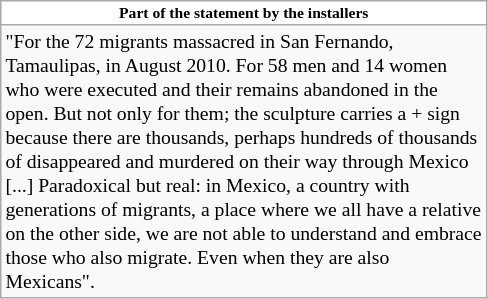<table class="wikitable floatright"; style="width: 325px">
<tr>
<th style="background: white; font-size: 65%">Part of the statement by the installers</th>
</tr>
<tr>
<td style="font-size: 82%">"For the 72 migrants massacred in San Fernando, Tamaulipas, in August 2010. For 58 men and 14 women who were executed and their remains abandoned in the open. But not only for them; the sculpture carries a + sign because there are thousands, perhaps hundreds of thousands of disappeared and murdered on their way through Mexico [...] Paradoxical but real: in Mexico, a country with generations of migrants, a place where we all have a relative on the other side, we are not able to understand and embrace those who also migrate. Even when they are also Mexicans".</td>
</tr>
</table>
